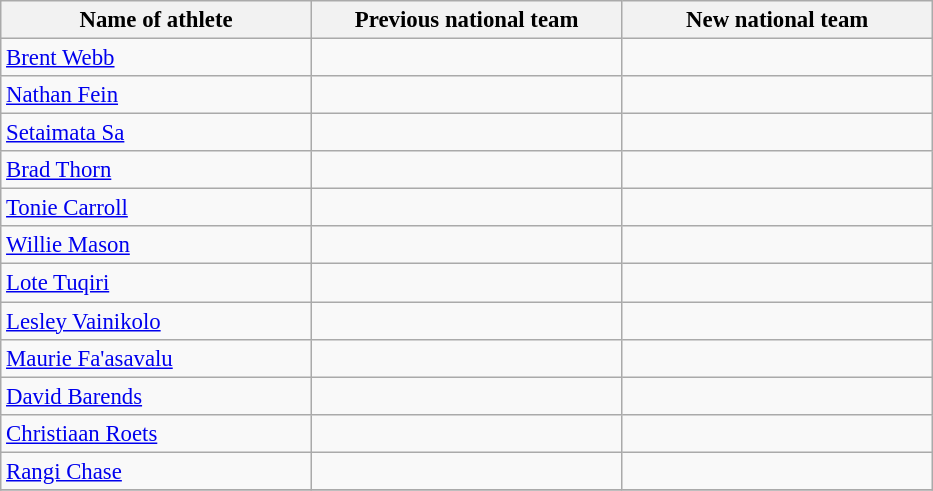<table class="wikitable sortable" style="border-collapse: collapse; font-size: 95%;">
<tr>
<th width=200>Name of athlete</th>
<th width=200>Previous national team</th>
<th width=200>New national team</th>
</tr>
<tr>
<td><a href='#'>Brent Webb</a></td>
<td></td>
<td></td>
</tr>
<tr>
<td><a href='#'>Nathan Fein</a></td>
<td></td>
<td></td>
</tr>
<tr>
<td><a href='#'>Setaimata Sa</a></td>
<td></td>
<td><br></td>
</tr>
<tr>
<td><a href='#'>Brad Thorn</a></td>
<td></td>
<td></td>
</tr>
<tr>
<td><a href='#'>Tonie Carroll</a></td>
<td></td>
<td></td>
</tr>
<tr>
<td><a href='#'>Willie Mason</a></td>
<td></td>
<td><br></td>
</tr>
<tr>
<td><a href='#'>Lote Tuqiri</a></td>
<td></td>
<td></td>
</tr>
<tr>
<td><a href='#'>Lesley Vainikolo</a></td>
<td></td>
<td></td>
</tr>
<tr>
<td><a href='#'>Maurie Fa'asavalu</a></td>
<td></td>
<td><br></td>
</tr>
<tr>
<td><a href='#'>David Barends</a></td>
<td></td>
<td></td>
</tr>
<tr>
<td><a href='#'>Christiaan Roets</a></td>
<td></td>
<td></td>
</tr>
<tr>
<td><a href='#'>Rangi Chase</a></td>
<td></td>
<td></td>
</tr>
<tr>
</tr>
</table>
